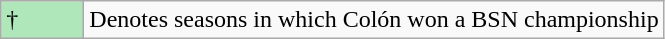<table class="wikitable">
<tr>
<td style="background:#afe6ba; width:3em;">†</td>
<td>Denotes seasons in which Colón won a BSN championship</td>
</tr>
</table>
